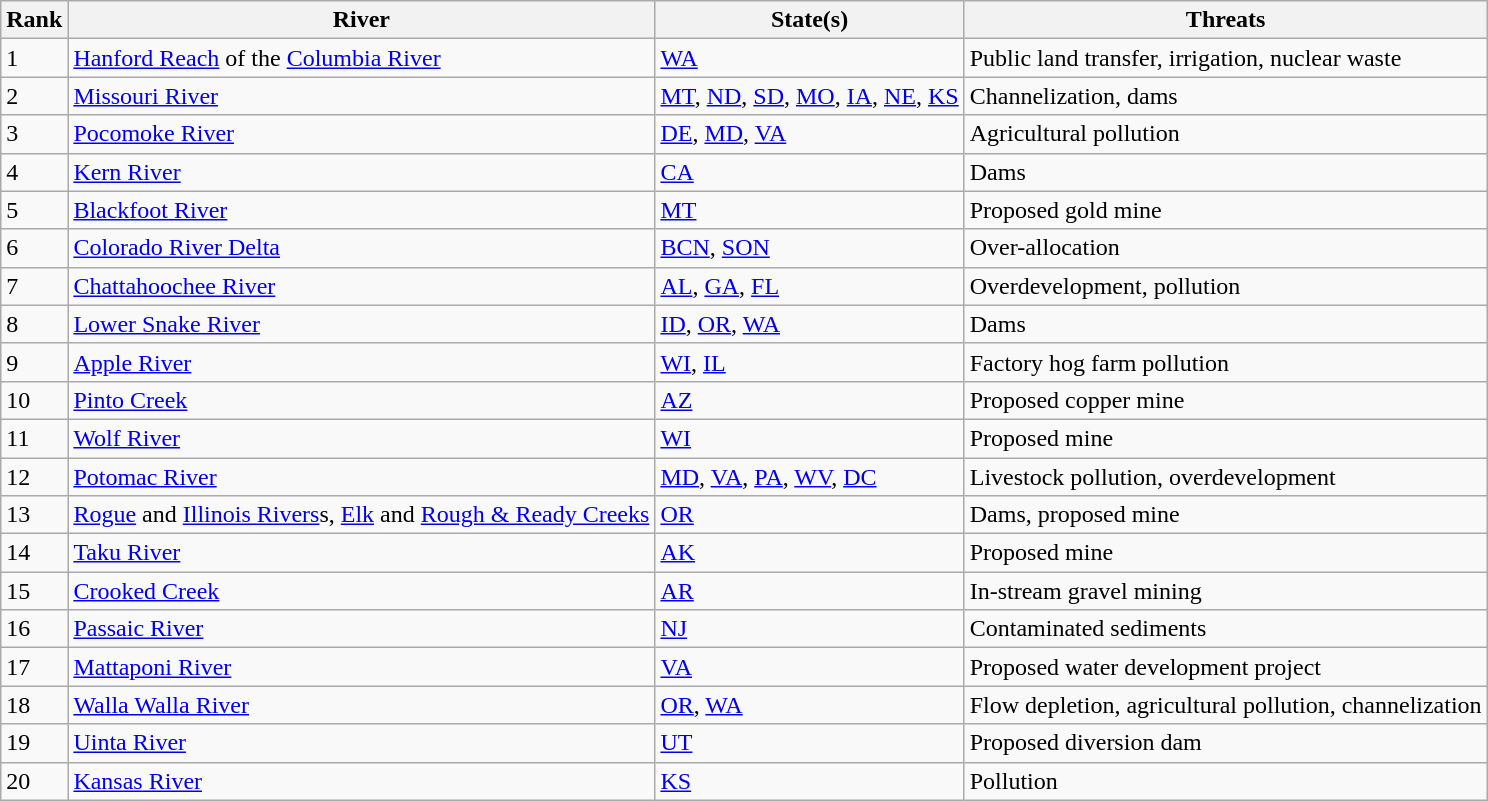<table class="wikitable sortable">
<tr>
<th>Rank</th>
<th>River</th>
<th>State(s)</th>
<th>Threats</th>
</tr>
<tr>
<td>1</td>
<td><a href='#'>Hanford Reach</a> of the <a href='#'>Columbia River</a></td>
<td><a href='#'>WA</a></td>
<td>Public land transfer, irrigation, nuclear waste</td>
</tr>
<tr>
<td>2</td>
<td><a href='#'>Missouri River</a></td>
<td><a href='#'>MT</a>, <a href='#'>ND</a>, <a href='#'>SD</a>, <a href='#'>MO</a>, <a href='#'>IA</a>, <a href='#'>NE</a>, <a href='#'>KS</a></td>
<td>Channelization, dams</td>
</tr>
<tr>
<td>3</td>
<td><a href='#'>Pocomoke River</a></td>
<td><a href='#'>DE</a>, <a href='#'>MD</a>, <a href='#'>VA</a></td>
<td>Agricultural pollution</td>
</tr>
<tr>
<td>4</td>
<td><a href='#'>Kern River</a></td>
<td><a href='#'>CA</a></td>
<td>Dams</td>
</tr>
<tr>
<td>5</td>
<td><a href='#'>Blackfoot River</a></td>
<td><a href='#'>MT</a></td>
<td>Proposed gold mine</td>
</tr>
<tr>
<td>6</td>
<td><a href='#'>Colorado River Delta</a></td>
<td><a href='#'>BCN</a>, <a href='#'>SON</a></td>
<td>Over-allocation</td>
</tr>
<tr>
<td>7</td>
<td><a href='#'>Chattahoochee River</a></td>
<td><a href='#'>AL</a>, <a href='#'>GA</a>, <a href='#'>FL</a></td>
<td>Overdevelopment, pollution</td>
</tr>
<tr>
<td>8</td>
<td><a href='#'>Lower Snake River</a></td>
<td><a href='#'>ID</a>, <a href='#'>OR</a>, <a href='#'>WA</a></td>
<td>Dams</td>
</tr>
<tr>
<td>9</td>
<td><a href='#'>Apple River</a></td>
<td><a href='#'>WI</a>, <a href='#'>IL</a></td>
<td>Factory hog farm pollution</td>
</tr>
<tr>
<td>10</td>
<td><a href='#'>Pinto Creek</a></td>
<td><a href='#'>AZ</a></td>
<td>Proposed copper mine</td>
</tr>
<tr>
<td>11</td>
<td><a href='#'>Wolf River</a></td>
<td><a href='#'>WI</a></td>
<td>Proposed mine</td>
</tr>
<tr>
<td>12</td>
<td><a href='#'>Potomac River</a></td>
<td><a href='#'>MD</a>, <a href='#'>VA</a>, <a href='#'>PA</a>, <a href='#'>WV</a>, <a href='#'>DC</a></td>
<td>Livestock pollution, overdevelopment</td>
</tr>
<tr>
<td>13</td>
<td><a href='#'>Rogue</a> and <a href='#'>Illinois Rivers</a>s, <a href='#'>Elk</a> and <a href='#'>Rough & Ready Creeks</a></td>
<td><a href='#'>OR</a></td>
<td>Dams, proposed mine</td>
</tr>
<tr>
<td>14</td>
<td><a href='#'>Taku River</a></td>
<td><a href='#'>AK</a></td>
<td>Proposed mine</td>
</tr>
<tr>
<td>15</td>
<td><a href='#'>Crooked Creek</a></td>
<td><a href='#'>AR</a></td>
<td>In-stream gravel mining</td>
</tr>
<tr>
<td>16</td>
<td><a href='#'>Passaic River</a></td>
<td><a href='#'>NJ</a></td>
<td>Contaminated sediments</td>
</tr>
<tr>
<td>17</td>
<td><a href='#'>Mattaponi River</a></td>
<td><a href='#'>VA</a></td>
<td>Proposed water development project</td>
</tr>
<tr>
<td>18</td>
<td><a href='#'>Walla Walla River</a></td>
<td><a href='#'>OR</a>, <a href='#'>WA</a></td>
<td>Flow depletion, agricultural pollution, channelization</td>
</tr>
<tr>
<td>19</td>
<td><a href='#'>Uinta River</a></td>
<td><a href='#'>UT</a></td>
<td>Proposed diversion dam</td>
</tr>
<tr>
<td>20</td>
<td><a href='#'>Kansas River</a></td>
<td><a href='#'>KS</a></td>
<td>Pollution</td>
</tr>
</table>
